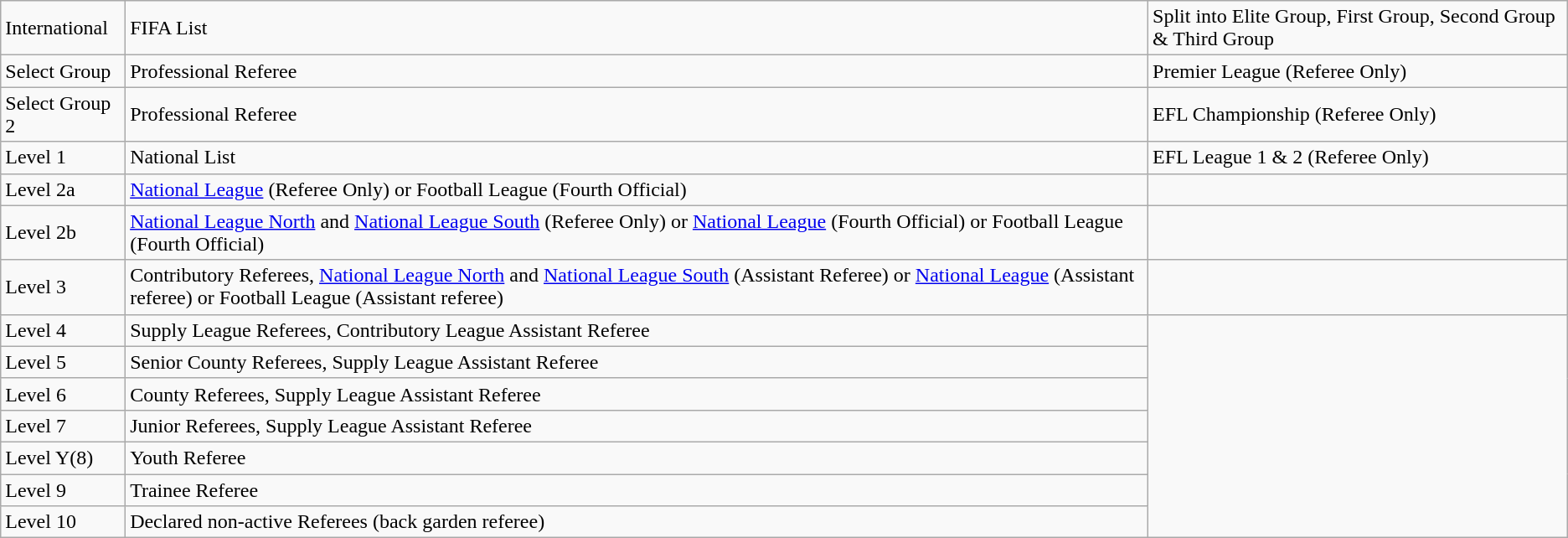<table class="wikitable">
<tr>
<td>International</td>
<td>FIFA List</td>
<td>Split into Elite Group, First Group, Second Group & Third Group</td>
</tr>
<tr>
<td>Select Group</td>
<td>Professional Referee</td>
<td>Premier League (Referee Only)</td>
</tr>
<tr>
<td>Select Group 2</td>
<td>Professional Referee</td>
<td>EFL Championship (Referee Only)</td>
</tr>
<tr>
<td>Level 1</td>
<td>National List</td>
<td>EFL League 1 & 2 (Referee Only)</td>
</tr>
<tr>
<td>Level 2a</td>
<td><a href='#'>National League</a> (Referee Only) or Football League (Fourth Official)</td>
<td></td>
</tr>
<tr>
<td>Level 2b</td>
<td><a href='#'>National League North</a> and <a href='#'>National League South</a> (Referee Only) or <a href='#'>National League</a> (Fourth Official) or Football League (Fourth Official)</td>
<td></td>
</tr>
<tr>
<td>Level 3</td>
<td>Contributory Referees, <a href='#'>National League North</a> and <a href='#'>National League South</a> (Assistant Referee) or <a href='#'>National League</a> (Assistant referee) or Football League (Assistant referee)</td>
<td></td>
</tr>
<tr>
<td>Level 4</td>
<td>Supply League Referees, Contributory League Assistant Referee</td>
</tr>
<tr>
<td>Level 5</td>
<td>Senior County Referees, Supply League Assistant Referee</td>
</tr>
<tr>
<td>Level 6</td>
<td>County Referees, Supply League Assistant Referee</td>
</tr>
<tr>
<td>Level 7</td>
<td>Junior Referees, Supply League Assistant Referee</td>
</tr>
<tr>
<td>Level Y(8)</td>
<td>Youth Referee</td>
</tr>
<tr>
<td>Level 9</td>
<td>Trainee Referee</td>
</tr>
<tr>
<td>Level 10</td>
<td>Declared non-active Referees (back garden referee)</td>
</tr>
</table>
